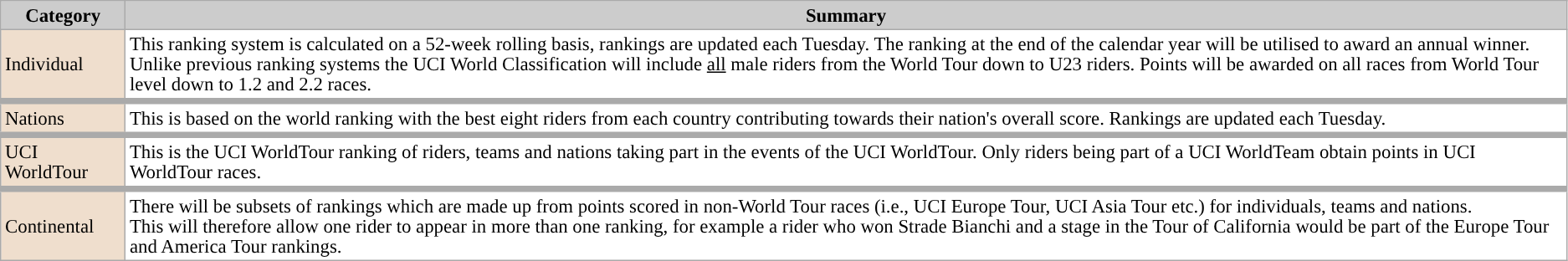<table class="wikitable plainrowheaders" style="background:#fff; font-size:95%; line-height:16px; border:grey solid 1px; border-collapse:collapse;">
<tr>
<th style="background:#ccc;">Category</th>
<th style="background:#ccc;">Summary</th>
</tr>
<tr>
<td style="background:#EFDECD">Individual</td>
<td>This ranking system is calculated on a 52-week rolling basis, rankings are updated each Tuesday. The ranking at the end of the calendar year will be utilised to award an annual winner.<br>Unlike previous ranking systems the UCI World Classification will include <u>all</u> male riders from the World Tour down to U23 riders. Points will be awarded on all races from World Tour level down to 1.2 and 2.2 races.</td>
</tr>
<tr>
<td style="background:#EFDECD; border-top-width:5px">Nations</td>
<td style="border-top-width:5px">This is based on the world ranking with the best eight riders from each country contributing towards their nation's overall score. Rankings are updated each Tuesday.</td>
</tr>
<tr>
<td style="background:#EFDECD; border-top-width:5px">UCI WorldTour</td>
<td style="border-top-width:5px">This is the UCI WorldTour ranking of riders, teams and nations taking part in the events of the UCI WorldTour. Only riders being part of a UCI WorldTeam obtain points in UCI WorldTour races.</td>
</tr>
<tr>
<td style="background:#EFDECD; border-top-width:5px">Continental</td>
<td style="border-top-width:5px">There will be subsets of rankings which are made up from points scored in non-World Tour races (i.e., UCI Europe Tour, UCI Asia Tour etc.) for individuals, teams and nations.<br>This will therefore allow one rider to appear in more than one ranking, for example a rider who won Strade Bianchi and a stage in the Tour of California would be part of the Europe Tour and America Tour rankings.</td>
</tr>
</table>
